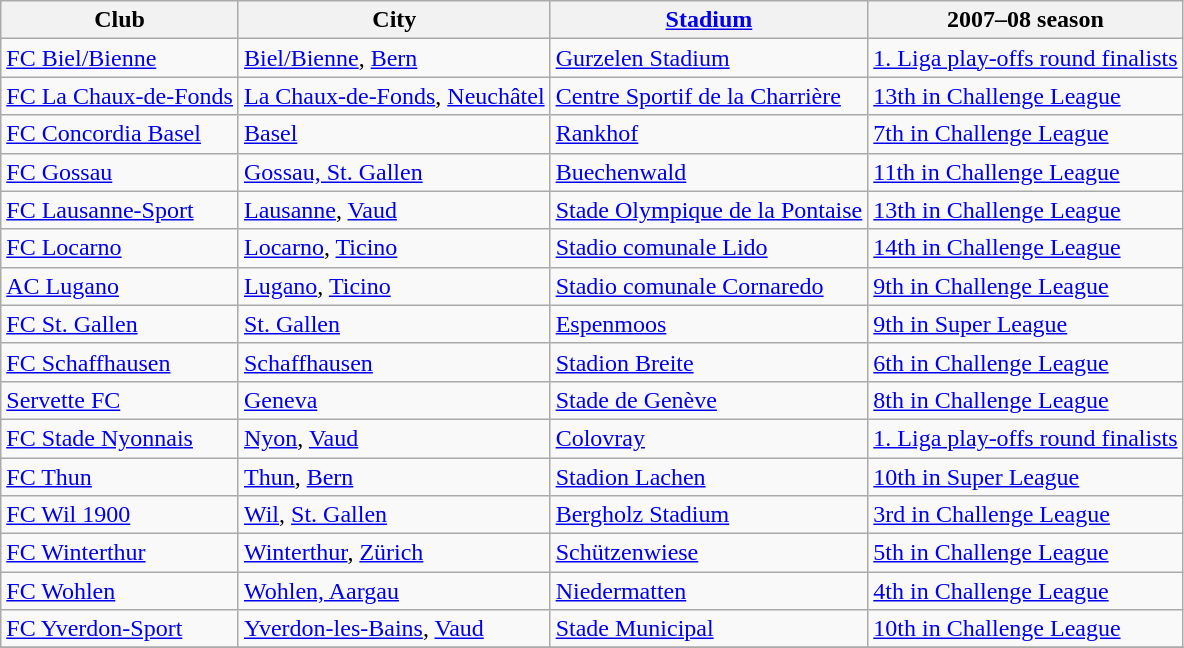<table class="wikitable">
<tr>
<th>Club</th>
<th>City</th>
<th><a href='#'>Stadium</a></th>
<th>2007–08 season</th>
</tr>
<tr>
<td><a href='#'>FC Biel/Bienne</a></td>
<td><a href='#'>Biel/Bienne</a>, <a href='#'>Bern</a></td>
<td><a href='#'>Gurzelen Stadium</a></td>
<td><a href='#'>1. Liga play-offs round finalists</a></td>
</tr>
<tr>
<td><a href='#'>FC La Chaux-de-Fonds</a></td>
<td><a href='#'>La Chaux-de-Fonds</a>, <a href='#'>Neuchâtel</a></td>
<td><a href='#'>Centre Sportif de la Charrière</a></td>
<td><a href='#'>13th in Challenge League</a></td>
</tr>
<tr>
<td><a href='#'>FC Concordia Basel</a></td>
<td><a href='#'>Basel</a></td>
<td><a href='#'>Rankhof</a></td>
<td><a href='#'>7th in Challenge League</a></td>
</tr>
<tr>
<td><a href='#'>FC Gossau</a></td>
<td><a href='#'>Gossau, St. Gallen</a></td>
<td><a href='#'>Buechenwald</a></td>
<td><a href='#'>11th in Challenge League</a></td>
</tr>
<tr>
<td><a href='#'>FC Lausanne-Sport</a></td>
<td><a href='#'>Lausanne</a>, <a href='#'>Vaud</a></td>
<td><a href='#'>Stade Olympique de la Pontaise</a></td>
<td><a href='#'>13th in Challenge League</a></td>
</tr>
<tr>
<td><a href='#'>FC Locarno</a></td>
<td><a href='#'>Locarno</a>, <a href='#'>Ticino</a></td>
<td><a href='#'>Stadio comunale Lido</a></td>
<td><a href='#'>14th in Challenge League</a></td>
</tr>
<tr>
<td><a href='#'>AC Lugano</a></td>
<td><a href='#'>Lugano</a>, <a href='#'>Ticino</a></td>
<td><a href='#'>Stadio comunale Cornaredo</a></td>
<td><a href='#'>9th in Challenge League</a></td>
</tr>
<tr>
<td><a href='#'>FC St. Gallen</a></td>
<td><a href='#'>St. Gallen</a></td>
<td><a href='#'>Espenmoos</a></td>
<td><a href='#'>9th in Super League</a></td>
</tr>
<tr>
<td><a href='#'>FC Schaffhausen</a></td>
<td><a href='#'>Schaffhausen</a></td>
<td><a href='#'>Stadion Breite</a></td>
<td><a href='#'>6th in Challenge League</a></td>
</tr>
<tr>
<td><a href='#'>Servette FC</a></td>
<td><a href='#'>Geneva</a></td>
<td><a href='#'>Stade de Genève</a></td>
<td><a href='#'>8th in Challenge League</a></td>
</tr>
<tr>
<td><a href='#'>FC Stade Nyonnais</a></td>
<td><a href='#'>Nyon</a>, <a href='#'>Vaud</a></td>
<td><a href='#'>Colovray</a></td>
<td><a href='#'>1. Liga play-offs round finalists</a></td>
</tr>
<tr>
<td><a href='#'>FC Thun</a></td>
<td><a href='#'>Thun</a>, <a href='#'>Bern</a></td>
<td><a href='#'>Stadion Lachen</a></td>
<td><a href='#'>10th in Super League</a></td>
</tr>
<tr>
<td><a href='#'>FC Wil 1900</a></td>
<td><a href='#'>Wil</a>, <a href='#'>St. Gallen</a></td>
<td><a href='#'>Bergholz Stadium</a></td>
<td><a href='#'>3rd in Challenge League</a></td>
</tr>
<tr>
<td><a href='#'>FC Winterthur</a></td>
<td><a href='#'>Winterthur</a>, <a href='#'>Zürich</a></td>
<td><a href='#'>Schützenwiese</a></td>
<td><a href='#'>5th in Challenge League</a></td>
</tr>
<tr>
<td><a href='#'>FC Wohlen</a></td>
<td><a href='#'>Wohlen, Aargau</a></td>
<td><a href='#'>Niedermatten</a></td>
<td><a href='#'>4th in Challenge League</a></td>
</tr>
<tr>
<td><a href='#'>FC Yverdon-Sport</a></td>
<td><a href='#'>Yverdon-les-Bains</a>, <a href='#'>Vaud</a></td>
<td><a href='#'>Stade Municipal</a></td>
<td><a href='#'>10th in Challenge League</a></td>
</tr>
<tr>
</tr>
</table>
